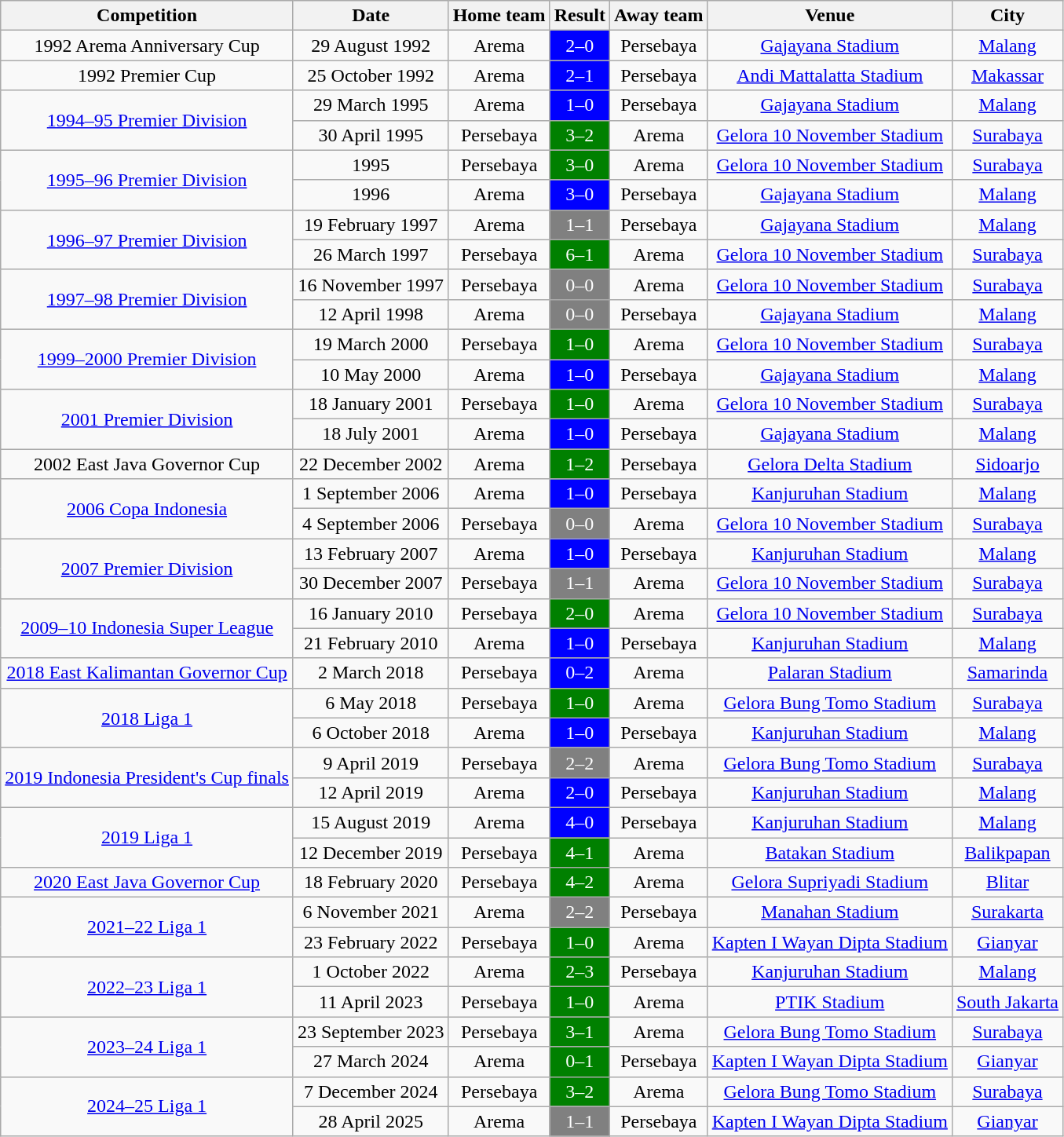<table class="wikitable"  style="text-align:  center; width=90%">
<tr>
<th>Competition</th>
<th>Date</th>
<th>Home team</th>
<th>Result</th>
<th>Away team</th>
<th>Venue</th>
<th>City</th>
</tr>
<tr>
<td>1992 Arema Anniversary Cup</td>
<td>29 August 1992</td>
<td>Arema</td>
<td style="text-align:center; color:white; background:blue;">2–0</td>
<td>Persebaya</td>
<td><a href='#'>Gajayana Stadium</a></td>
<td><a href='#'>Malang</a></td>
</tr>
<tr>
<td>1992 Premier Cup</td>
<td>25 October 1992</td>
<td>Arema</td>
<td style="text-align:center; color:white; background:blue;">2–1</td>
<td>Persebaya</td>
<td><a href='#'>Andi Mattalatta Stadium</a></td>
<td><a href='#'>Makassar</a></td>
</tr>
<tr>
<td rowspan=2><a href='#'>1994–95 Premier Division</a></td>
<td>29 March 1995</td>
<td>Arema</td>
<td style="text-align:center; color:white; background:blue;">1–0</td>
<td>Persebaya</td>
<td><a href='#'>Gajayana Stadium</a></td>
<td><a href='#'>Malang</a></td>
</tr>
<tr>
<td>30 April 1995</td>
<td>Persebaya</td>
<td style="text-align:center; color:white; background:green;">3–2</td>
<td>Arema</td>
<td><a href='#'>Gelora 10 November Stadium</a></td>
<td><a href='#'>Surabaya</a></td>
</tr>
<tr>
<td rowspan=2><a href='#'>1995–96 Premier Division</a></td>
<td>1995</td>
<td>Persebaya</td>
<td style="text-align:center; color:white; background:green;">3–0</td>
<td>Arema</td>
<td><a href='#'>Gelora 10 November Stadium</a></td>
<td><a href='#'>Surabaya</a></td>
</tr>
<tr>
<td>1996</td>
<td>Arema</td>
<td style="text-align:center; color:white; background:blue;">3–0</td>
<td>Persebaya</td>
<td><a href='#'>Gajayana Stadium</a></td>
<td><a href='#'>Malang</a></td>
</tr>
<tr>
<td rowspan=2><a href='#'>1996–97 Premier Division</a></td>
<td>19 February 1997</td>
<td>Arema</td>
<td style="text-align:center; color:white; background:#808080;">1–1</td>
<td>Persebaya</td>
<td><a href='#'>Gajayana Stadium</a></td>
<td><a href='#'>Malang</a></td>
</tr>
<tr>
<td>26 March 1997</td>
<td>Persebaya</td>
<td style="text-align:center; color:white; background:green;">6–1</td>
<td>Arema</td>
<td><a href='#'>Gelora 10 November Stadium</a></td>
<td><a href='#'>Surabaya</a></td>
</tr>
<tr>
<td rowspan=2><a href='#'>1997–98 Premier Division</a></td>
<td>16 November 1997</td>
<td>Persebaya</td>
<td style="text-align:center; color:white; background:#808080;">0–0</td>
<td>Arema</td>
<td><a href='#'>Gelora 10 November Stadium</a></td>
<td><a href='#'>Surabaya</a></td>
</tr>
<tr>
<td>12 April 1998</td>
<td>Arema</td>
<td style="text-align:center; color:white; background:#808080;">0–0</td>
<td>Persebaya</td>
<td><a href='#'>Gajayana Stadium</a></td>
<td><a href='#'>Malang</a></td>
</tr>
<tr>
<td rowspan=2><a href='#'>1999–2000 Premier Division</a></td>
<td>19 March 2000</td>
<td>Persebaya</td>
<td style="text-align:center; color:white; background:green;">1–0</td>
<td>Arema</td>
<td><a href='#'>Gelora 10 November Stadium</a></td>
<td><a href='#'>Surabaya</a></td>
</tr>
<tr>
<td>10 May 2000</td>
<td>Arema</td>
<td style="text-align:center; color:white; background:blue;">1–0</td>
<td>Persebaya</td>
<td><a href='#'>Gajayana Stadium</a></td>
<td><a href='#'>Malang</a></td>
</tr>
<tr>
<td rowspan=2><a href='#'>2001 Premier Division</a></td>
<td>18 January 2001</td>
<td>Persebaya</td>
<td style="text-align:center; color:white; background:green;">1–0</td>
<td>Arema</td>
<td><a href='#'>Gelora 10 November Stadium</a></td>
<td><a href='#'>Surabaya</a></td>
</tr>
<tr>
<td>18 July 2001</td>
<td>Arema</td>
<td style="text-align:center; color:white; background:blue;">1–0</td>
<td>Persebaya</td>
<td><a href='#'>Gajayana Stadium</a></td>
<td><a href='#'>Malang</a></td>
</tr>
<tr>
<td>2002 East Java Governor Cup</td>
<td>22 December 2002</td>
<td>Arema</td>
<td style="text-align:center; color:white; background:green;">1–2</td>
<td>Persebaya</td>
<td><a href='#'>Gelora Delta Stadium</a></td>
<td><a href='#'>Sidoarjo</a></td>
</tr>
<tr>
<td rowspan=2><a href='#'>2006 Copa Indonesia</a></td>
<td>1 September 2006</td>
<td>Arema</td>
<td style="text-align:center; color:white; background:blue;">1–0</td>
<td>Persebaya</td>
<td><a href='#'>Kanjuruhan Stadium</a></td>
<td><a href='#'>Malang</a></td>
</tr>
<tr>
<td>4 September 2006</td>
<td>Persebaya</td>
<td style="text-align:center; color:white; background:#808080;">0–0</td>
<td>Arema</td>
<td><a href='#'>Gelora 10 November Stadium</a></td>
<td><a href='#'>Surabaya</a></td>
</tr>
<tr>
<td rowspan=2><a href='#'>2007 Premier Division</a></td>
<td>13 February 2007</td>
<td>Arema</td>
<td style="text-align:center; color:white; background:blue;">1–0</td>
<td>Persebaya</td>
<td><a href='#'>Kanjuruhan Stadium</a></td>
<td><a href='#'>Malang</a></td>
</tr>
<tr>
<td>30 December 2007</td>
<td>Persebaya</td>
<td style="text-align:center; color:white; background:#808080;">1–1</td>
<td>Arema</td>
<td><a href='#'>Gelora 10 November Stadium</a></td>
<td><a href='#'>Surabaya</a></td>
</tr>
<tr>
<td rowspan=2><a href='#'>2009–10 Indonesia Super League</a></td>
<td>16 January 2010</td>
<td>Persebaya</td>
<td style="text-align:center; color:white; background:green;">2–0</td>
<td>Arema</td>
<td><a href='#'>Gelora 10 November Stadium</a></td>
<td><a href='#'>Surabaya</a></td>
</tr>
<tr>
<td>21 February 2010</td>
<td>Arema</td>
<td style="text-align:center; color:white; background:blue;">1–0</td>
<td>Persebaya</td>
<td><a href='#'>Kanjuruhan Stadium</a></td>
<td><a href='#'>Malang</a></td>
</tr>
<tr>
<td><a href='#'>2018 East Kalimantan Governor Cup</a></td>
<td>2 March 2018</td>
<td>Persebaya</td>
<td style="text-align:center; color:white; background:blue;">0–2</td>
<td>Arema</td>
<td><a href='#'>Palaran Stadium</a></td>
<td><a href='#'>Samarinda</a></td>
</tr>
<tr>
<td rowspan=2><a href='#'>2018 Liga 1</a></td>
<td>6 May 2018</td>
<td>Persebaya</td>
<td style="text-align:center; color:white; background:green;">1–0</td>
<td>Arema</td>
<td><a href='#'>Gelora Bung Tomo Stadium</a></td>
<td><a href='#'>Surabaya</a></td>
</tr>
<tr>
<td>6 October 2018</td>
<td>Arema</td>
<td style="text-align:center; color:white; background:blue;">1–0</td>
<td>Persebaya</td>
<td><a href='#'>Kanjuruhan Stadium</a></td>
<td><a href='#'>Malang</a></td>
</tr>
<tr>
<td rowspan=2><a href='#'>2019 Indonesia President's Cup finals</a></td>
<td>9 April 2019</td>
<td>Persebaya</td>
<td style="text-align:center; color:white; background:#808080;">2–2</td>
<td>Arema</td>
<td><a href='#'>Gelora Bung Tomo Stadium</a></td>
<td><a href='#'>Surabaya</a></td>
</tr>
<tr>
<td>12 April 2019</td>
<td>Arema</td>
<td style="text-align:center; color:white; background:blue;">2–0</td>
<td>Persebaya</td>
<td><a href='#'>Kanjuruhan Stadium</a></td>
<td><a href='#'>Malang</a></td>
</tr>
<tr>
<td rowspan=2><a href='#'>2019 Liga 1</a></td>
<td>15 August 2019</td>
<td>Arema</td>
<td style="text-align:center; color:white; background:blue;">4–0</td>
<td>Persebaya</td>
<td><a href='#'>Kanjuruhan Stadium</a></td>
<td><a href='#'>Malang</a></td>
</tr>
<tr>
<td>12 December 2019</td>
<td>Persebaya</td>
<td style="text-align:center; color:white; background:green;">4–1</td>
<td>Arema</td>
<td><a href='#'>Batakan Stadium</a></td>
<td><a href='#'>Balikpapan</a></td>
</tr>
<tr>
<td><a href='#'>2020 East Java Governor Cup</a></td>
<td>18 February 2020</td>
<td>Persebaya</td>
<td style="text-align:center; color:white; background:green;">4–2</td>
<td>Arema</td>
<td><a href='#'>Gelora Supriyadi Stadium</a></td>
<td><a href='#'>Blitar</a></td>
</tr>
<tr>
<td rowspan=2><a href='#'>2021–22 Liga 1</a></td>
<td>6 November 2021</td>
<td>Arema</td>
<td style="text-align:center; color:white; background:#808080;">2–2</td>
<td>Persebaya</td>
<td><a href='#'>Manahan Stadium</a></td>
<td><a href='#'>Surakarta</a></td>
</tr>
<tr>
<td>23 February 2022</td>
<td>Persebaya</td>
<td style="text-align:center; color:white; background:green;">1–0</td>
<td>Arema</td>
<td><a href='#'>Kapten I Wayan Dipta Stadium</a></td>
<td><a href='#'>Gianyar</a></td>
</tr>
<tr>
<td rowspan=2><a href='#'>2022–23 Liga 1</a></td>
<td>1 October 2022</td>
<td>Arema</td>
<td style="text-align:center; color:white; background:green;">2–3</td>
<td>Persebaya</td>
<td><a href='#'>Kanjuruhan Stadium</a></td>
<td><a href='#'>Malang</a></td>
</tr>
<tr>
<td>11 April 2023</td>
<td>Persebaya</td>
<td style="text-align:center; color:white; background:green;">1–0</td>
<td>Arema</td>
<td><a href='#'>PTIK Stadium</a></td>
<td><a href='#'>South Jakarta</a></td>
</tr>
<tr>
<td rowspan=2><a href='#'>2023–24 Liga 1</a></td>
<td>23 September 2023</td>
<td>Persebaya</td>
<td style="text-align:center; color:white; background:green;">3–1</td>
<td>Arema</td>
<td><a href='#'>Gelora Bung Tomo Stadium</a></td>
<td><a href='#'>Surabaya</a></td>
</tr>
<tr>
<td>27 March 2024</td>
<td>Arema</td>
<td style="text-align:center; color:white; background:green;">0–1</td>
<td>Persebaya</td>
<td><a href='#'>Kapten I Wayan Dipta Stadium</a></td>
<td><a href='#'>Gianyar</a></td>
</tr>
<tr>
<td rowspan=2><a href='#'>2024–25 Liga 1</a></td>
<td>7 December 2024</td>
<td>Persebaya</td>
<td style="text-align:center; color:white; background:green;">3–2</td>
<td>Arema</td>
<td><a href='#'>Gelora Bung Tomo Stadium</a></td>
<td><a href='#'>Surabaya</a></td>
</tr>
<tr>
<td>28 April 2025</td>
<td>Arema</td>
<td style="text-align:center; color:white; background:#808080;">1–1</td>
<td>Persebaya</td>
<td><a href='#'>Kapten I Wayan Dipta Stadium</a></td>
<td><a href='#'>Gianyar</a></td>
</tr>
</table>
